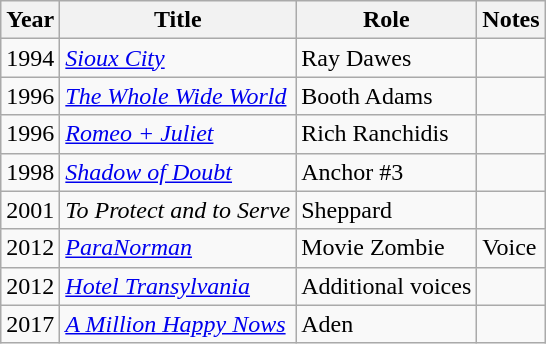<table class="wikitable sortable">
<tr>
<th>Year</th>
<th>Title</th>
<th>Role</th>
<th>Notes</th>
</tr>
<tr>
<td>1994</td>
<td><a href='#'><em>Sioux City</em></a></td>
<td>Ray Dawes</td>
<td></td>
</tr>
<tr>
<td>1996</td>
<td><em><a href='#'>The Whole Wide World</a></em></td>
<td>Booth Adams</td>
<td></td>
</tr>
<tr>
<td>1996</td>
<td><em><a href='#'>Romeo + Juliet</a></em></td>
<td>Rich Ranchidis</td>
<td></td>
</tr>
<tr>
<td>1998</td>
<td><a href='#'><em>Shadow of Doubt</em></a></td>
<td>Anchor #3</td>
<td></td>
</tr>
<tr>
<td>2001</td>
<td><em>To Protect and to Serve</em></td>
<td>Sheppard</td>
<td></td>
</tr>
<tr>
<td>2012</td>
<td><em><a href='#'>ParaNorman</a></em></td>
<td>Movie Zombie</td>
<td>Voice</td>
</tr>
<tr>
<td>2012</td>
<td><a href='#'><em>Hotel Transylvania</em></a></td>
<td>Additional voices</td>
<td></td>
</tr>
<tr>
<td>2017</td>
<td><em><a href='#'>A Million Happy Nows</a></em></td>
<td>Aden</td>
<td></td>
</tr>
</table>
